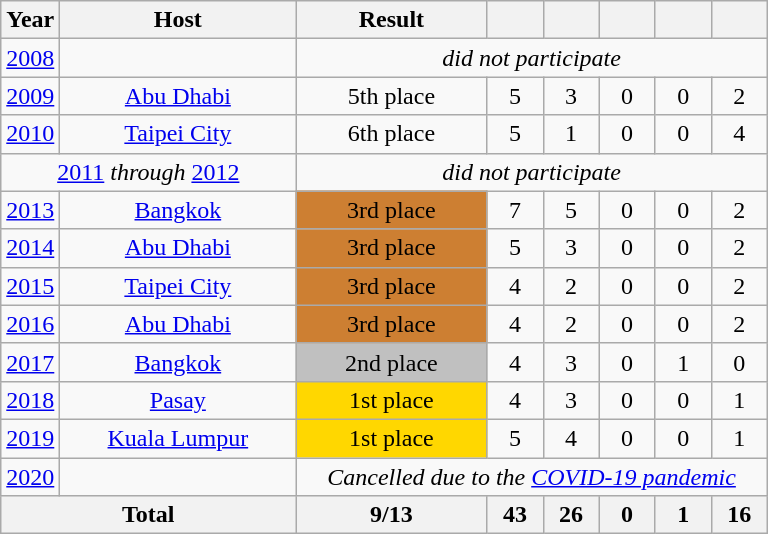<table class="wikitable" style="text-align:center">
<tr>
<th width=30>Year</th>
<th width=150>Host</th>
<th width=120>Result</th>
<th width=30></th>
<th width=30></th>
<th width=30></th>
<th width=30></th>
<th width=30></th>
</tr>
<tr>
<td><a href='#'>2008</a></td>
<td></td>
<td colspan=6><em>did not participate</em></td>
</tr>
<tr>
<td><a href='#'>2009</a></td>
<td> <a href='#'>Abu Dhabi</a></td>
<td>5th place</td>
<td>5</td>
<td>3</td>
<td>0</td>
<td>0</td>
<td>2</td>
</tr>
<tr>
<td><a href='#'>2010</a></td>
<td> <a href='#'>Taipei City</a></td>
<td>6th place</td>
<td>5</td>
<td>1</td>
<td>0</td>
<td>0</td>
<td>4</td>
</tr>
<tr>
<td colspan=2><a href='#'>2011</a> <em>through</em> <a href='#'>2012</a></td>
<td colspan=6><em>did not participate</em></td>
</tr>
<tr>
<td><a href='#'>2013</a></td>
<td> <a href='#'>Bangkok</a></td>
<td bgcolor="#cd7f32"> 3rd place</td>
<td>7</td>
<td>5</td>
<td>0</td>
<td>0</td>
<td>2</td>
</tr>
<tr>
<td><a href='#'>2014</a></td>
<td> <a href='#'>Abu Dhabi</a></td>
<td bgcolor="#cd7f32"> 3rd place</td>
<td>5</td>
<td>3</td>
<td>0</td>
<td>0</td>
<td>2</td>
</tr>
<tr>
<td><a href='#'>2015</a></td>
<td> <a href='#'>Taipei City</a></td>
<td bgcolor="#cd7f32"> 3rd place</td>
<td>4</td>
<td>2</td>
<td>0</td>
<td>0</td>
<td>2</td>
</tr>
<tr>
<td><a href='#'>2016</a></td>
<td> <a href='#'>Abu Dhabi</a></td>
<td bgcolor="#cd7f32"> 3rd place</td>
<td>4</td>
<td>2</td>
<td>0</td>
<td>0</td>
<td>2</td>
</tr>
<tr>
<td><a href='#'>2017</a></td>
<td> <a href='#'>Bangkok</a></td>
<td bgcolor="#c0c0c0"> 2nd place</td>
<td>4</td>
<td>3</td>
<td>0</td>
<td>1</td>
<td>0</td>
</tr>
<tr>
<td><a href='#'>2018</a></td>
<td> <a href='#'>Pasay</a></td>
<td bgcolor="#ffd700"> 1st place</td>
<td>4</td>
<td>3</td>
<td>0</td>
<td>0</td>
<td>1</td>
</tr>
<tr>
<td><a href='#'>2019</a></td>
<td> <a href='#'>Kuala Lumpur</a></td>
<td bgcolor="#ffd700"> 1st place</td>
<td>5</td>
<td>4</td>
<td>0</td>
<td>0</td>
<td>1</td>
</tr>
<tr>
<td><a href='#'>2020</a></td>
<td></td>
<td colspan=6><em>Cancelled due to the <a href='#'>COVID-19 pandemic</a></em></td>
</tr>
<tr>
<th colspan=2>Total</th>
<th>9/13</th>
<th>43</th>
<th>26</th>
<th>0</th>
<th>1</th>
<th>16</th>
</tr>
</table>
